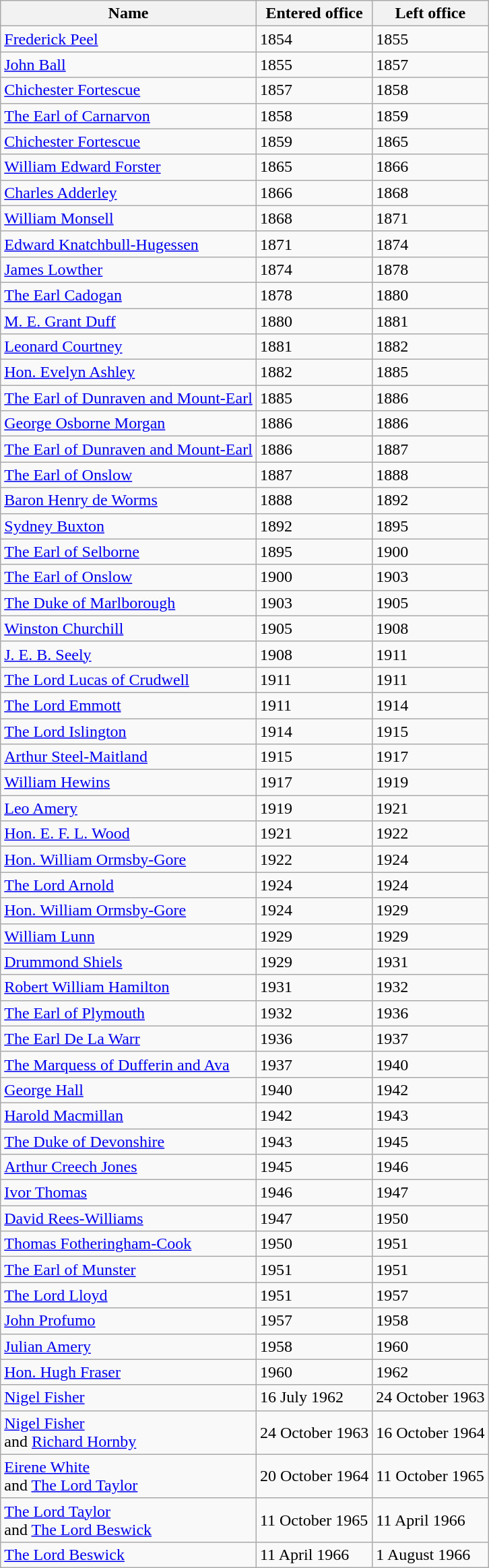<table class="wikitable" style="text-align:left">
<tr>
<th>Name</th>
<th>Entered office</th>
<th>Left office</th>
</tr>
<tr>
<td><a href='#'>Frederick Peel</a></td>
<td>1854</td>
<td>1855</td>
</tr>
<tr>
<td><a href='#'>John Ball</a></td>
<td>1855</td>
<td>1857</td>
</tr>
<tr>
<td><a href='#'>Chichester Fortescue</a></td>
<td>1857</td>
<td>1858</td>
</tr>
<tr>
<td><a href='#'>The Earl of Carnarvon</a></td>
<td>1858</td>
<td>1859</td>
</tr>
<tr>
<td><a href='#'>Chichester Fortescue</a></td>
<td>1859</td>
<td>1865</td>
</tr>
<tr>
<td><a href='#'>William Edward Forster</a></td>
<td>1865</td>
<td>1866</td>
</tr>
<tr>
<td><a href='#'>Charles Adderley</a></td>
<td>1866</td>
<td>1868</td>
</tr>
<tr>
<td><a href='#'>William Monsell</a></td>
<td>1868</td>
<td>1871</td>
</tr>
<tr>
<td><a href='#'>Edward Knatchbull-Hugessen</a></td>
<td>1871</td>
<td>1874</td>
</tr>
<tr>
<td><a href='#'>James Lowther</a></td>
<td>1874</td>
<td>1878</td>
</tr>
<tr>
<td><a href='#'>The Earl Cadogan</a></td>
<td>1878</td>
<td>1880</td>
</tr>
<tr>
<td><a href='#'>M. E. Grant Duff</a></td>
<td>1880</td>
<td>1881</td>
</tr>
<tr>
<td><a href='#'>Leonard Courtney</a></td>
<td>1881</td>
<td>1882</td>
</tr>
<tr>
<td><a href='#'>Hon. Evelyn Ashley</a></td>
<td>1882</td>
<td>1885</td>
</tr>
<tr>
<td><a href='#'>The Earl of Dunraven and Mount-Earl</a></td>
<td>1885</td>
<td>1886</td>
</tr>
<tr>
<td><a href='#'>George Osborne Morgan</a></td>
<td>1886</td>
<td>1886</td>
</tr>
<tr>
<td><a href='#'>The Earl of Dunraven and Mount-Earl</a></td>
<td>1886</td>
<td>1887</td>
</tr>
<tr>
<td><a href='#'>The Earl of Onslow</a></td>
<td>1887</td>
<td>1888</td>
</tr>
<tr>
<td><a href='#'>Baron Henry de Worms</a></td>
<td>1888</td>
<td>1892</td>
</tr>
<tr>
<td><a href='#'>Sydney Buxton</a></td>
<td>1892</td>
<td>1895</td>
</tr>
<tr>
<td><a href='#'>The Earl of Selborne</a></td>
<td>1895</td>
<td>1900</td>
</tr>
<tr>
<td><a href='#'>The Earl of Onslow</a></td>
<td>1900</td>
<td>1903</td>
</tr>
<tr>
<td><a href='#'>The Duke of Marlborough</a></td>
<td>1903</td>
<td>1905</td>
</tr>
<tr>
<td><a href='#'>Winston Churchill</a></td>
<td>1905</td>
<td>1908</td>
</tr>
<tr>
<td><a href='#'>J. E. B. Seely</a></td>
<td>1908</td>
<td>1911</td>
</tr>
<tr>
<td><a href='#'>The Lord Lucas of Crudwell</a></td>
<td>1911</td>
<td>1911</td>
</tr>
<tr>
<td><a href='#'>The Lord Emmott</a></td>
<td>1911</td>
<td>1914</td>
</tr>
<tr>
<td><a href='#'>The Lord Islington</a></td>
<td>1914</td>
<td>1915</td>
</tr>
<tr>
<td><a href='#'>Arthur Steel-Maitland</a></td>
<td>1915</td>
<td>1917</td>
</tr>
<tr>
<td><a href='#'>William Hewins</a></td>
<td>1917</td>
<td>1919</td>
</tr>
<tr>
<td><a href='#'>Leo Amery</a></td>
<td>1919</td>
<td>1921</td>
</tr>
<tr>
<td><a href='#'>Hon. E. F. L. Wood</a></td>
<td>1921</td>
<td>1922</td>
</tr>
<tr>
<td><a href='#'>Hon. William Ormsby-Gore</a></td>
<td>1922</td>
<td>1924</td>
</tr>
<tr>
<td><a href='#'>The Lord Arnold</a></td>
<td>1924</td>
<td>1924</td>
</tr>
<tr>
<td><a href='#'>Hon. William Ormsby-Gore</a></td>
<td>1924</td>
<td>1929</td>
</tr>
<tr>
<td><a href='#'>William Lunn</a></td>
<td>1929</td>
<td>1929</td>
</tr>
<tr>
<td><a href='#'>Drummond Shiels</a></td>
<td>1929</td>
<td>1931</td>
</tr>
<tr>
<td><a href='#'>Robert William Hamilton</a></td>
<td>1931</td>
<td>1932</td>
</tr>
<tr>
<td><a href='#'>The Earl of Plymouth</a></td>
<td>1932</td>
<td>1936</td>
</tr>
<tr>
<td><a href='#'>The Earl De La Warr</a></td>
<td>1936</td>
<td>1937</td>
</tr>
<tr>
<td><a href='#'>The Marquess of Dufferin and Ava</a></td>
<td>1937</td>
<td>1940</td>
</tr>
<tr>
<td><a href='#'>George Hall</a></td>
<td>1940</td>
<td>1942</td>
</tr>
<tr>
<td><a href='#'>Harold Macmillan</a></td>
<td>1942</td>
<td>1943</td>
</tr>
<tr>
<td><a href='#'>The Duke of Devonshire</a></td>
<td>1943</td>
<td>1945</td>
</tr>
<tr>
<td><a href='#'>Arthur Creech Jones</a></td>
<td>1945</td>
<td>1946</td>
</tr>
<tr>
<td><a href='#'>Ivor Thomas</a></td>
<td>1946</td>
<td>1947</td>
</tr>
<tr>
<td><a href='#'>David Rees-Williams</a></td>
<td>1947</td>
<td>1950</td>
</tr>
<tr>
<td><a href='#'>Thomas Fotheringham-Cook</a></td>
<td>1950</td>
<td>1951</td>
</tr>
<tr>
<td><a href='#'>The Earl of Munster</a></td>
<td>1951</td>
<td>1951</td>
</tr>
<tr>
<td><a href='#'>The Lord Lloyd</a></td>
<td>1951</td>
<td>1957</td>
</tr>
<tr>
<td><a href='#'>John Profumo</a></td>
<td>1957</td>
<td>1958</td>
</tr>
<tr>
<td><a href='#'>Julian Amery</a></td>
<td>1958</td>
<td>1960</td>
</tr>
<tr>
<td><a href='#'>Hon. Hugh Fraser</a></td>
<td>1960</td>
<td>1962</td>
</tr>
<tr>
<td><a href='#'>Nigel Fisher</a></td>
<td>16 July 1962</td>
<td>24 October 1963</td>
</tr>
<tr>
<td><a href='#'>Nigel Fisher</a> <br> and <a href='#'>Richard Hornby</a></td>
<td>24 October 1963</td>
<td>16 October 1964</td>
</tr>
<tr>
<td><a href='#'>Eirene White</a> <br> and <a href='#'>The Lord Taylor</a></td>
<td>20 October 1964</td>
<td>11 October 1965</td>
</tr>
<tr>
<td><a href='#'>The Lord Taylor</a> <br> and <a href='#'>The Lord Beswick</a></td>
<td>11 October 1965</td>
<td>11 April 1966</td>
</tr>
<tr>
<td><a href='#'>The Lord Beswick</a></td>
<td>11 April 1966</td>
<td>1 August 1966</td>
</tr>
</table>
